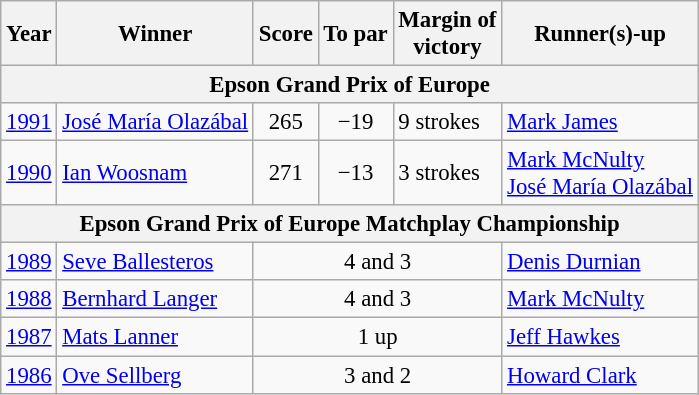<table class=wikitable style="font-size:95%">
<tr>
<th>Year</th>
<th>Winner</th>
<th>Score</th>
<th>To par</th>
<th>Margin of<br>victory</th>
<th>Runner(s)-up</th>
</tr>
<tr>
<th colspan=7>Epson Grand Prix of Europe</th>
</tr>
<tr>
<td><a href='#'>1991</a></td>
<td> <a href='#'>José María Olazábal</a></td>
<td align=center>265</td>
<td align=center>−19</td>
<td>9 strokes</td>
<td> <a href='#'>Mark James</a></td>
</tr>
<tr>
<td><a href='#'>1990</a></td>
<td> <a href='#'>Ian Woosnam</a></td>
<td align=center>271</td>
<td align=center>−13</td>
<td>3 strokes</td>
<td> <a href='#'>Mark McNulty</a><br> <a href='#'>José María Olazábal</a></td>
</tr>
<tr>
<th colspan=7>Epson Grand Prix of Europe Matchplay Championship</th>
</tr>
<tr>
<td><a href='#'>1989</a></td>
<td> <a href='#'>Seve Ballesteros</a></td>
<td align=center colspan=3>4 and 3</td>
<td> <a href='#'>Denis Durnian</a></td>
</tr>
<tr>
<td><a href='#'>1988</a></td>
<td> <a href='#'>Bernhard Langer</a></td>
<td align=center colspan=3>4 and 3</td>
<td> <a href='#'>Mark McNulty</a></td>
</tr>
<tr>
<td><a href='#'>1987</a></td>
<td> <a href='#'>Mats Lanner</a></td>
<td align=center colspan=3>1 up</td>
<td> <a href='#'>Jeff Hawkes</a></td>
</tr>
<tr>
<td><a href='#'>1986</a></td>
<td> <a href='#'>Ove Sellberg</a></td>
<td align=center colspan=3>3 and 2</td>
<td> <a href='#'>Howard Clark</a></td>
</tr>
</table>
